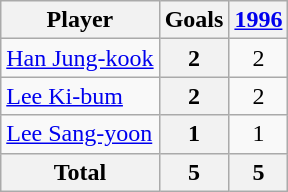<table class="wikitable sortable" style="text-align:center;">
<tr>
<th>Player</th>
<th>Goals</th>
<th><a href='#'>1996</a></th>
</tr>
<tr>
<td align="left"> <a href='#'>Han Jung-kook</a></td>
<th>2</th>
<td>2</td>
</tr>
<tr>
<td align="left"> <a href='#'>Lee Ki-bum</a></td>
<th>2</th>
<td>2</td>
</tr>
<tr>
<td align="left"> <a href='#'>Lee Sang-yoon</a></td>
<th>1</th>
<td>1</td>
</tr>
<tr class="sortbottom">
<th>Total</th>
<th>5</th>
<th>5</th>
</tr>
</table>
